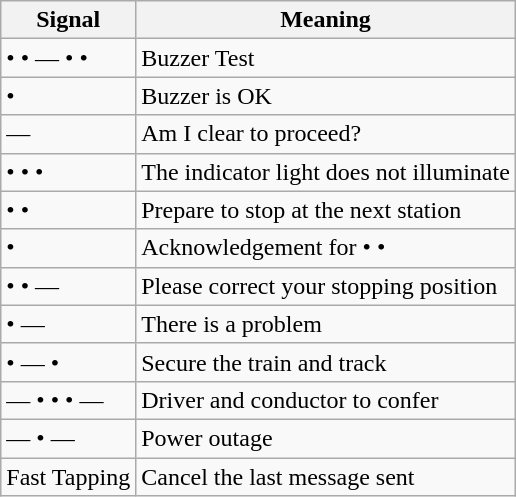<table class=wikitable>
<tr>
<th>Signal</th>
<th>Meaning</th>
</tr>
<tr>
<td>• • — • •</td>
<td>Buzzer Test</td>
</tr>
<tr>
<td>•</td>
<td>Buzzer is OK</td>
</tr>
<tr>
<td>—</td>
<td>Am I clear to proceed?</td>
</tr>
<tr>
<td>• • •</td>
<td>The indicator light does not illuminate</td>
</tr>
<tr>
<td>• •</td>
<td>Prepare to stop at the next station</td>
</tr>
<tr>
<td>•</td>
<td>Acknowledgement for • •</td>
</tr>
<tr>
<td>• • —</td>
<td>Please correct your stopping position</td>
</tr>
<tr>
<td>• —</td>
<td>There is a problem</td>
</tr>
<tr>
<td>• — •</td>
<td>Secure the train and track</td>
</tr>
<tr>
<td>— • • • —</td>
<td>Driver and conductor to confer</td>
</tr>
<tr>
<td>— • —</td>
<td>Power outage</td>
</tr>
<tr>
<td>Fast Tapping</td>
<td>Cancel the last message sent</td>
</tr>
</table>
